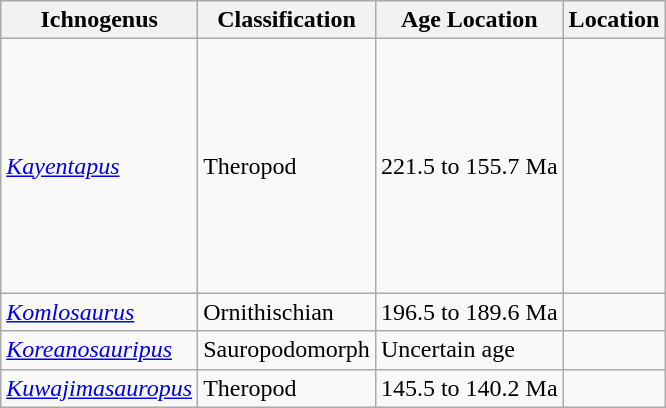<table class="wikitable">
<tr>
<th>Ichnogenus</th>
<th>Classification</th>
<th>Age Location</th>
<th>Location</th>
</tr>
<tr>
<td><em><a href='#'>Kayentapus</a></em></td>
<td>Theropod</td>
<td>221.5 to 155.7 Ma</td>
<td><br><br><br><br><br><br><br><br><br></td>
</tr>
<tr>
<td><em><a href='#'>Komlosaurus</a></em></td>
<td>Ornithischian</td>
<td>196.5 to 189.6 Ma</td>
<td></td>
</tr>
<tr>
<td><em><a href='#'>Koreanosauripus</a></em></td>
<td>Sauropodomorph</td>
<td>Uncertain age</td>
<td></td>
</tr>
<tr>
<td><em><a href='#'>Kuwajimasauropus</a></em></td>
<td>Theropod</td>
<td>145.5 to 140.2 Ma</td>
<td></td>
</tr>
</table>
